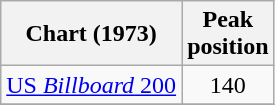<table class="wikitable">
<tr>
<th align="left">Chart (1973)</th>
<th align="left">Peak<br>position</th>
</tr>
<tr>
<td align="left"><a href='#'>US <em>Billboard</em> 200</a></td>
<td align="center">140</td>
</tr>
<tr>
</tr>
</table>
